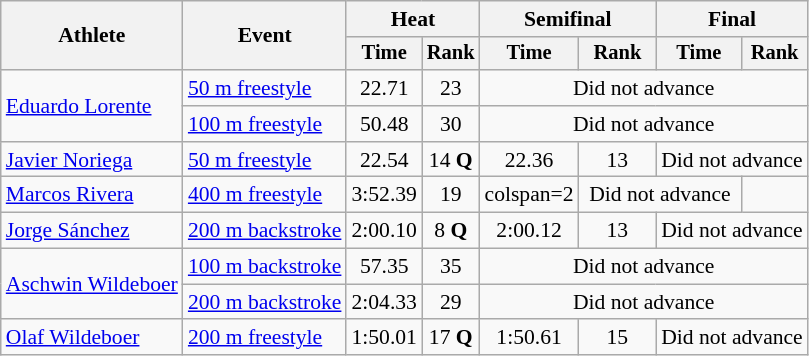<table class=wikitable style="font-size:90%">
<tr>
<th rowspan="2">Athlete</th>
<th rowspan="2">Event</th>
<th colspan="2">Heat</th>
<th colspan="2">Semifinal</th>
<th colspan="2">Final</th>
</tr>
<tr style="font-size:95%">
<th>Time</th>
<th>Rank</th>
<th>Time</th>
<th>Rank</th>
<th>Time</th>
<th>Rank</th>
</tr>
<tr align=center>
<td align=left rowspan=2><a href='#'>Eduardo Lorente</a></td>
<td align=left><a href='#'>50 m freestyle</a></td>
<td>22.71</td>
<td>23</td>
<td colspan=4>Did not advance</td>
</tr>
<tr align=center>
<td align=left><a href='#'>100 m freestyle</a></td>
<td>50.48</td>
<td>30</td>
<td colspan=4>Did not advance</td>
</tr>
<tr align=center>
<td align=left><a href='#'>Javier Noriega</a></td>
<td align=left><a href='#'>50 m freestyle</a></td>
<td>22.54</td>
<td>14 <strong>Q</strong></td>
<td>22.36</td>
<td>13</td>
<td colspan=2>Did not advance</td>
</tr>
<tr align=center>
<td align=left><a href='#'>Marcos Rivera</a></td>
<td align=left><a href='#'>400 m freestyle</a></td>
<td>3:52.39</td>
<td>19</td>
<td>colspan=2 </td>
<td colspan=2>Did not advance</td>
</tr>
<tr align=center>
<td align=left><a href='#'>Jorge Sánchez</a></td>
<td align=left><a href='#'>200 m backstroke</a></td>
<td>2:00.10</td>
<td>8 <strong>Q</strong></td>
<td>2:00.12</td>
<td>13</td>
<td colspan=2>Did not advance</td>
</tr>
<tr align=center>
<td align=left rowspan=2><a href='#'>Aschwin Wildeboer</a></td>
<td align=left><a href='#'>100 m backstroke</a></td>
<td>57.35</td>
<td>35</td>
<td colspan=4>Did not advance</td>
</tr>
<tr align=center>
<td align=left><a href='#'>200 m backstroke</a></td>
<td>2:04.33</td>
<td>29</td>
<td colspan=4>Did not advance</td>
</tr>
<tr align=center>
<td align=left><a href='#'>Olaf Wildeboer</a></td>
<td align=left><a href='#'>200 m freestyle</a></td>
<td>1:50.01</td>
<td>17 <strong>Q</strong></td>
<td>1:50.61</td>
<td>15</td>
<td colspan=2>Did not advance</td>
</tr>
</table>
